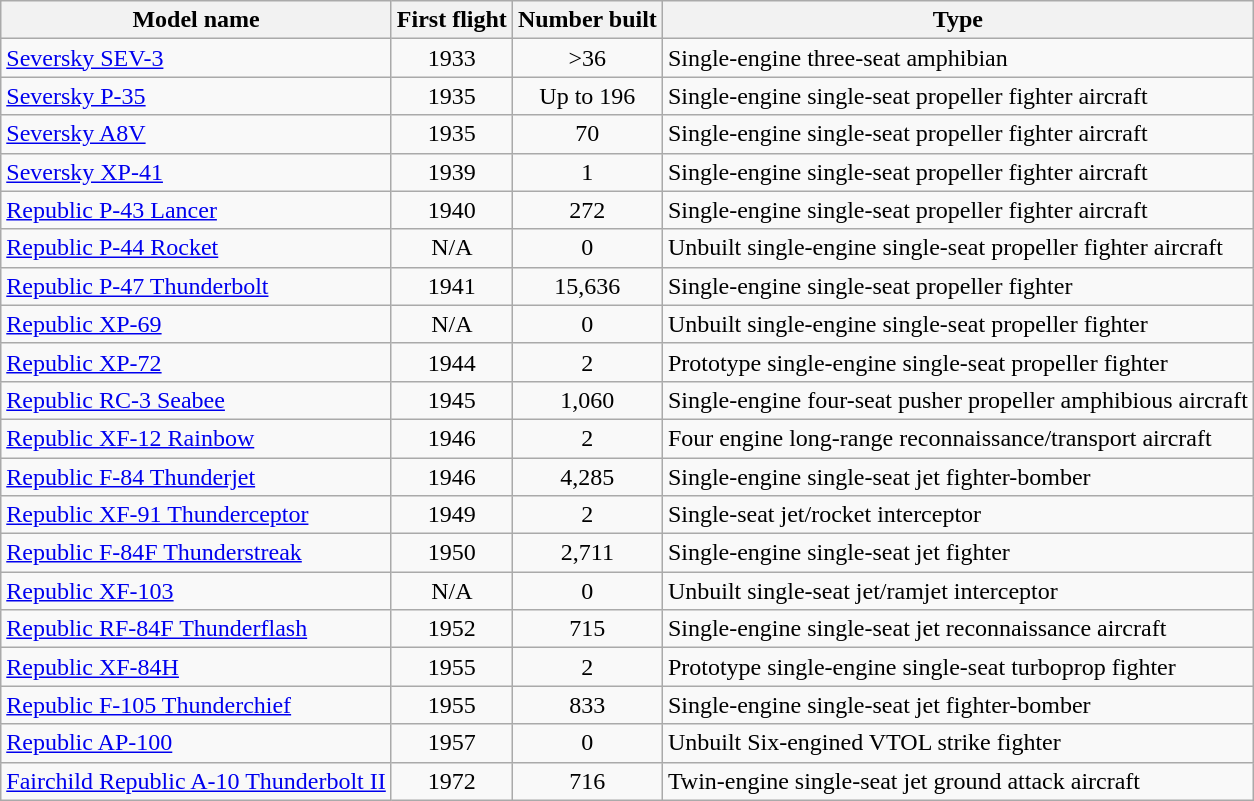<table class="wikitable sortable">
<tr>
<th>Model name</th>
<th>First flight</th>
<th>Number built</th>
<th>Type</th>
</tr>
<tr>
<td align=left><a href='#'>Seversky SEV-3</a></td>
<td align=center>1933</td>
<td align=center>>36</td>
<td align=left>Single-engine three-seat amphibian</td>
</tr>
<tr>
<td align=left><a href='#'>Seversky P-35</a></td>
<td align=center>1935</td>
<td align=center>Up to 196</td>
<td align=left>Single-engine single-seat propeller fighter aircraft</td>
</tr>
<tr>
<td align=left><a href='#'>Seversky A8V</a></td>
<td align=center>1935</td>
<td align=center>70</td>
<td align=left>Single-engine single-seat propeller fighter aircraft</td>
</tr>
<tr>
<td align=left><a href='#'>Seversky XP-41</a></td>
<td align=center>1939</td>
<td align=center>1</td>
<td align=left>Single-engine single-seat propeller fighter aircraft</td>
</tr>
<tr>
<td align=left><a href='#'>Republic P-43 Lancer</a></td>
<td align=center>1940</td>
<td align=center>272</td>
<td align=left>Single-engine single-seat propeller fighter aircraft</td>
</tr>
<tr>
<td align=left><a href='#'>Republic P-44 Rocket</a></td>
<td align=center>N/A</td>
<td align=center>0</td>
<td align=left>Unbuilt single-engine single-seat propeller fighter aircraft</td>
</tr>
<tr>
<td align=left><a href='#'>Republic P-47 Thunderbolt</a></td>
<td align=center>1941</td>
<td align=center>15,636</td>
<td align=left>Single-engine single-seat propeller fighter</td>
</tr>
<tr>
<td align=left><a href='#'>Republic XP-69</a></td>
<td align=center>N/A</td>
<td align=center>0</td>
<td align=left>Unbuilt single-engine single-seat propeller fighter</td>
</tr>
<tr>
<td align=left><a href='#'>Republic XP-72</a></td>
<td align=center>1944</td>
<td align=center>2</td>
<td align=left>Prototype single-engine single-seat propeller fighter</td>
</tr>
<tr>
<td align=left><a href='#'>Republic RC-3 Seabee</a></td>
<td align=center>1945</td>
<td align=center>1,060</td>
<td align=left>Single-engine four-seat pusher propeller amphibious aircraft</td>
</tr>
<tr>
<td align=left><a href='#'>Republic XF-12 Rainbow</a></td>
<td align=center>1946</td>
<td align=center>2</td>
<td align=left>Four engine long-range reconnaissance/transport aircraft</td>
</tr>
<tr>
<td align=left><a href='#'>Republic F-84 Thunderjet</a></td>
<td align=center>1946</td>
<td align=center>4,285</td>
<td align=left>Single-engine single-seat jet fighter-bomber</td>
</tr>
<tr>
<td align=left><a href='#'>Republic XF-91 Thunderceptor</a></td>
<td align=center>1949</td>
<td align=center>2</td>
<td align=left>Single-seat jet/rocket interceptor</td>
</tr>
<tr>
<td align=left><a href='#'>Republic F-84F Thunderstreak</a></td>
<td align=center>1950</td>
<td align=center>2,711</td>
<td align=left>Single-engine single-seat jet fighter</td>
</tr>
<tr>
<td align=left><a href='#'>Republic XF-103</a></td>
<td align=center>N/A</td>
<td align=center>0</td>
<td align=left>Unbuilt single-seat jet/ramjet interceptor</td>
</tr>
<tr>
<td align=left><a href='#'>Republic RF-84F Thunderflash</a></td>
<td align=center>1952</td>
<td align=center>715</td>
<td align=left>Single-engine single-seat jet reconnaissance aircraft</td>
</tr>
<tr>
<td align=left><a href='#'>Republic XF-84H</a></td>
<td align=center>1955</td>
<td align=center>2</td>
<td align=left>Prototype single-engine single-seat turboprop fighter</td>
</tr>
<tr>
<td align=left><a href='#'>Republic F-105 Thunderchief</a></td>
<td align=center>1955</td>
<td align=center>833</td>
<td align=left>Single-engine single-seat jet fighter-bomber</td>
</tr>
<tr>
<td align=left><a href='#'>Republic AP-100</a></td>
<td align=center>1957</td>
<td align=center>0</td>
<td align=left>Unbuilt Six-engined VTOL strike fighter</td>
</tr>
<tr>
<td align=left><a href='#'>Fairchild Republic A-10 Thunderbolt II</a></td>
<td align=center>1972</td>
<td align=center>716</td>
<td align=left>Twin-engine single-seat jet ground attack aircraft</td>
</tr>
</table>
